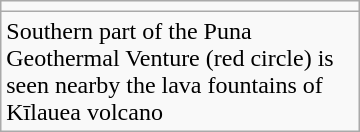<table class="wikitable floatright" style="width:240px;">
<tr>
<td></td>
</tr>
<tr>
<td>Southern part of the Puna Geothermal Venture (red circle) is seen nearby the lava fountains of Kīlauea volcano</td>
</tr>
</table>
